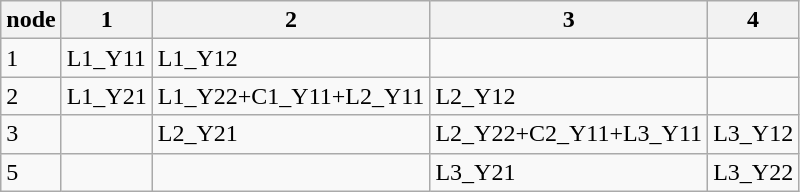<table class="wikitable">
<tr>
<th>node</th>
<th>1</th>
<th>2</th>
<th>3</th>
<th>4</th>
</tr>
<tr>
<td>1</td>
<td>L1_Y11</td>
<td>L1_Y12</td>
<td></td>
<td></td>
</tr>
<tr>
<td>2</td>
<td>L1_Y21</td>
<td>L1_Y22+C1_Y11+L2_Y11</td>
<td>L2_Y12</td>
<td></td>
</tr>
<tr>
<td>3</td>
<td></td>
<td>L2_Y21</td>
<td>L2_Y22+C2_Y11+L3_Y11</td>
<td>L3_Y12</td>
</tr>
<tr>
<td>5</td>
<td></td>
<td></td>
<td>L3_Y21</td>
<td>L3_Y22</td>
</tr>
</table>
